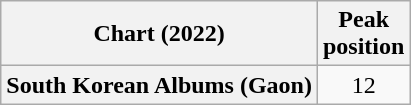<table class="wikitable plainrowheaders" style="text-align:center">
<tr>
<th scope="col">Chart (2022)</th>
<th scope="col">Peak<br>position</th>
</tr>
<tr>
<th scope="row">South Korean Albums (Gaon)</th>
<td>12</td>
</tr>
</table>
